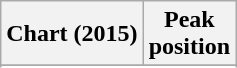<table class="wikitable sortable plainrowheaders" style="text-align:center;">
<tr>
<th scope="col">Chart (2015)</th>
<th scope="col">Peak<br>position</th>
</tr>
<tr>
</tr>
<tr>
</tr>
<tr>
</tr>
<tr>
</tr>
<tr>
</tr>
<tr>
</tr>
<tr>
</tr>
<tr>
</tr>
</table>
